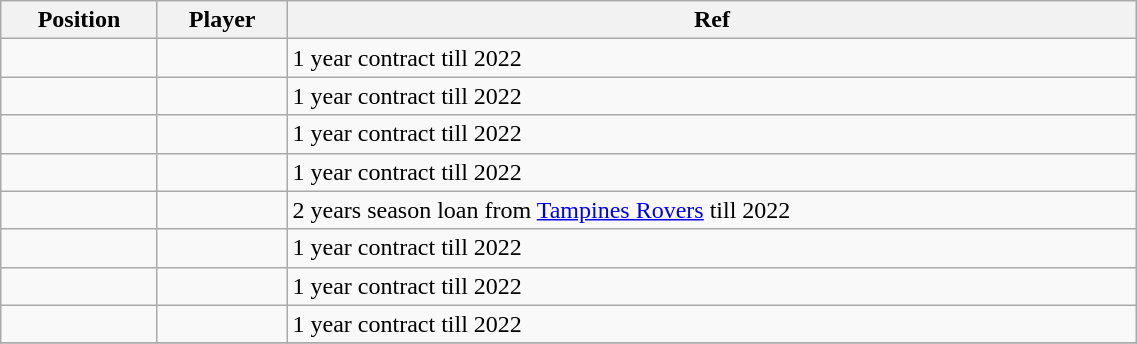<table class="wikitable sortable" style="width:60%; text-align:center; font-size:100%; text-align:left;">
<tr>
<th>Position</th>
<th>Player</th>
<th>Ref</th>
</tr>
<tr>
<td></td>
<td></td>
<td>1 year contract till 2022 </td>
</tr>
<tr>
<td></td>
<td></td>
<td>1 year contract till 2022  </td>
</tr>
<tr>
<td></td>
<td></td>
<td>1 year contract till 2022 </td>
</tr>
<tr>
<td></td>
<td></td>
<td>1 year contract till 2022 </td>
</tr>
<tr>
<td></td>
<td></td>
<td>2 years season loan from <a href='#'>Tampines Rovers</a> till 2022 </td>
</tr>
<tr>
<td></td>
<td></td>
<td>1 year contract till 2022 </td>
</tr>
<tr>
<td></td>
<td></td>
<td>1 year contract till 2022 </td>
</tr>
<tr>
<td></td>
<td></td>
<td>1 year contract till 2022 </td>
</tr>
<tr>
</tr>
</table>
